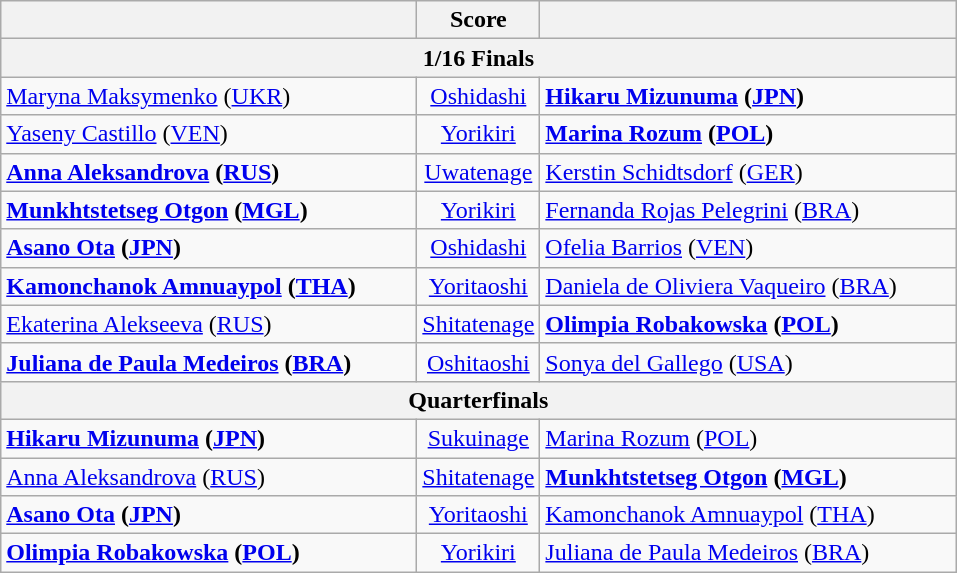<table class="wikitable" style="text-align: left; ">
<tr>
<th align="right" width="270"></th>
<th width="65">Score</th>
<th align="left" width="270"></th>
</tr>
<tr>
<th colspan=3>1/16 Finals</th>
</tr>
<tr>
<td> <a href='#'>Maryna Maksymenko</a> (<a href='#'>UKR</a>)</td>
<td align="center"><a href='#'>Oshidashi</a></td>
<td><strong> <a href='#'>Hikaru Mizunuma</a> (<a href='#'>JPN</a>) </strong></td>
</tr>
<tr>
<td> <a href='#'>Yaseny Castillo</a> (<a href='#'>VEN</a>)</td>
<td align="center"><a href='#'>Yorikiri</a></td>
<td><strong> <a href='#'>Marina Rozum</a> (<a href='#'>POL</a>) </strong></td>
</tr>
<tr>
<td><strong> <a href='#'>Anna Aleksandrova</a> (<a href='#'>RUS</a>)</strong></td>
<td align="center"><a href='#'>Uwatenage</a></td>
<td> <a href='#'>Kerstin Schidtsdorf</a> (<a href='#'>GER</a>)</td>
</tr>
<tr>
<td><strong> <a href='#'>Munkhtstetseg Otgon</a> (<a href='#'>MGL</a>)</strong></td>
<td align="center"><a href='#'>Yorikiri</a></td>
<td> <a href='#'>Fernanda Rojas Pelegrini</a> (<a href='#'>BRA</a>)</td>
</tr>
<tr>
<td> <strong><a href='#'>Asano Ota</a> (<a href='#'>JPN</a>)</strong></td>
<td align="center"><a href='#'>Oshidashi</a></td>
<td> <a href='#'>Ofelia Barrios</a> (<a href='#'>VEN</a>)</td>
</tr>
<tr>
<td> <strong><a href='#'>Kamonchanok Amnuaypol</a> (<a href='#'>THA</a>)</strong></td>
<td align="center"><a href='#'>Yoritaoshi</a></td>
<td> <a href='#'>Daniela de Oliviera Vaqueiro</a> (<a href='#'>BRA</a>)</td>
</tr>
<tr>
<td> <a href='#'>Ekaterina Alekseeva</a> (<a href='#'>RUS</a>)</td>
<td align="center"><a href='#'>Shitatenage</a></td>
<td> <strong><a href='#'>Olimpia Robakowska</a> (<a href='#'>POL</a>)</strong></td>
</tr>
<tr>
<td><strong> <a href='#'>Juliana de Paula Medeiros</a> (<a href='#'>BRA</a>)</strong></td>
<td align="center"><a href='#'>Oshitaoshi</a></td>
<td> <a href='#'>Sonya del Gallego</a> (<a href='#'>USA</a>)</td>
</tr>
<tr>
<th colspan=3>Quarterfinals</th>
</tr>
<tr>
<td><strong> <a href='#'>Hikaru Mizunuma</a> (<a href='#'>JPN</a>) </strong></td>
<td align="center"><a href='#'>Sukuinage</a></td>
<td> <a href='#'>Marina Rozum</a> (<a href='#'>POL</a>)</td>
</tr>
<tr>
<td> <a href='#'>Anna Aleksandrova</a> (<a href='#'>RUS</a>)</td>
<td align="center"><a href='#'>Shitatenage</a></td>
<td><strong> <a href='#'>Munkhtstetseg Otgon</a> (<a href='#'>MGL</a>)</strong></td>
</tr>
<tr>
<td><strong> <a href='#'>Asano Ota</a> (<a href='#'>JPN</a>)</strong></td>
<td align="center"><a href='#'>Yoritaoshi</a></td>
<td> <a href='#'>Kamonchanok Amnuaypol</a> (<a href='#'>THA</a>)</td>
</tr>
<tr>
<td> <strong><a href='#'>Olimpia Robakowska</a> (<a href='#'>POL</a>)</strong></td>
<td align="center"><a href='#'>Yorikiri</a></td>
<td> <a href='#'>Juliana de Paula Medeiros</a> (<a href='#'>BRA</a>)</td>
</tr>
</table>
